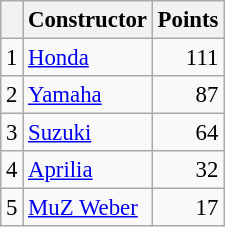<table class="wikitable" style="font-size: 95%;">
<tr>
<th></th>
<th>Constructor</th>
<th>Points</th>
</tr>
<tr>
<td align=center>1</td>
<td> <a href='#'>Honda</a></td>
<td align=right>111</td>
</tr>
<tr>
<td align=center>2</td>
<td> <a href='#'>Yamaha</a></td>
<td align=right>87</td>
</tr>
<tr>
<td align=center>3</td>
<td> <a href='#'>Suzuki</a></td>
<td align=right>64</td>
</tr>
<tr>
<td align=center>4</td>
<td> <a href='#'>Aprilia</a></td>
<td align=right>32</td>
</tr>
<tr>
<td align=center>5</td>
<td> <a href='#'>MuZ Weber</a></td>
<td align=right>17</td>
</tr>
</table>
